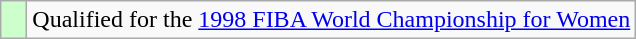<table class="wikitable">
<tr>
<td width=10px bgcolor="#ccffcc"></td>
<td>Qualified for the <a href='#'>1998 FIBA World Championship for Women</a></td>
</tr>
</table>
